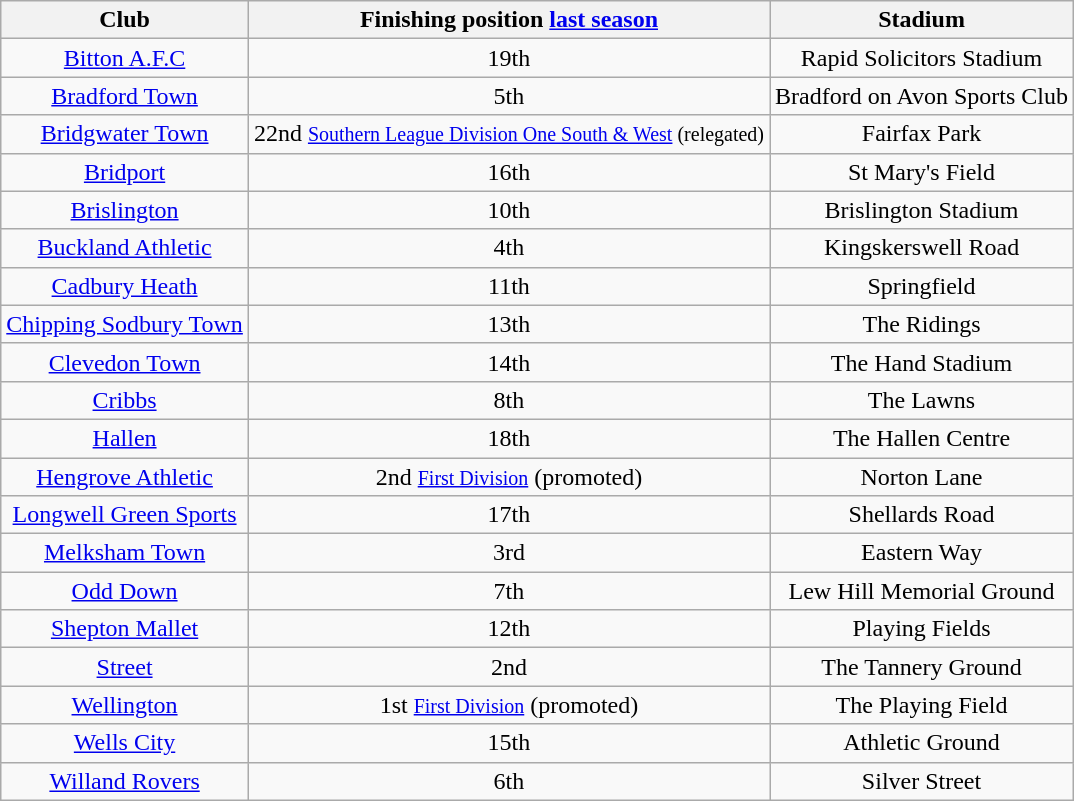<table class="wikitable sortable" style="text-align:center;">
<tr>
<th>Club</th>
<th>Finishing position <a href='#'>last season</a></th>
<th>Stadium</th>
</tr>
<tr>
<td><a href='#'>Bitton A.F.C</a></td>
<td>19th</td>
<td>Rapid Solicitors Stadium</td>
</tr>
<tr>
<td><a href='#'>Bradford Town</a></td>
<td>5th</td>
<td>Bradford on Avon Sports Club</td>
</tr>
<tr>
<td><a href='#'>Bridgwater Town</a></td>
<td>22nd <small><a href='#'>Southern League Division One South & West</a> (relegated)</small></td>
<td>Fairfax Park</td>
</tr>
<tr>
<td><a href='#'>Bridport</a></td>
<td>16th</td>
<td>St Mary's Field</td>
</tr>
<tr>
<td><a href='#'>Brislington</a></td>
<td>10th</td>
<td>Brislington Stadium</td>
</tr>
<tr>
<td><a href='#'>Buckland Athletic</a></td>
<td>4th</td>
<td>Kingskerswell Road</td>
</tr>
<tr>
<td><a href='#'>Cadbury Heath</a></td>
<td>11th</td>
<td>Springfield</td>
</tr>
<tr>
<td><a href='#'>Chipping Sodbury Town</a></td>
<td>13th</td>
<td>The Ridings</td>
</tr>
<tr>
<td><a href='#'>Clevedon Town</a></td>
<td>14th</td>
<td>The Hand Stadium</td>
</tr>
<tr>
<td><a href='#'>Cribbs</a></td>
<td>8th</td>
<td>The Lawns</td>
</tr>
<tr>
<td><a href='#'>Hallen</a></td>
<td>18th</td>
<td>The Hallen Centre</td>
</tr>
<tr>
<td><a href='#'>Hengrove Athletic</a></td>
<td>2nd <small><a href='#'>First Division</a></small> (promoted)</td>
<td>Norton Lane</td>
</tr>
<tr>
<td><a href='#'>Longwell Green Sports</a></td>
<td>17th</td>
<td>Shellards Road</td>
</tr>
<tr>
<td><a href='#'>Melksham Town</a></td>
<td>3rd</td>
<td>Eastern Way</td>
</tr>
<tr>
<td><a href='#'>Odd Down</a></td>
<td>7th</td>
<td>Lew Hill Memorial Ground</td>
</tr>
<tr>
<td><a href='#'>Shepton Mallet</a></td>
<td>12th</td>
<td>Playing Fields</td>
</tr>
<tr>
<td><a href='#'>Street</a></td>
<td>2nd</td>
<td>The Tannery Ground</td>
</tr>
<tr>
<td><a href='#'>Wellington</a></td>
<td>1st <small><a href='#'>First Division</a></small> (promoted)</td>
<td>The Playing Field</td>
</tr>
<tr>
<td><a href='#'>Wells City</a></td>
<td>15th</td>
<td>Athletic Ground</td>
</tr>
<tr>
<td><a href='#'>Willand Rovers</a></td>
<td>6th</td>
<td>Silver Street</td>
</tr>
</table>
